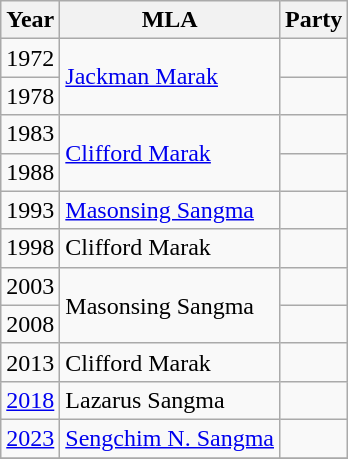<table class="wikitable sortable">
<tr>
<th>Year</th>
<th>MLA</th>
<th colspan="2">Party</th>
</tr>
<tr>
<td>1972</td>
<td rowspan=2><a href='#'>Jackman Marak</a></td>
<td></td>
</tr>
<tr>
<td>1978</td>
</tr>
<tr>
<td>1983</td>
<td rowspan=2><a href='#'>Clifford Marak</a></td>
<td></td>
</tr>
<tr>
<td>1988</td>
<td></td>
</tr>
<tr>
<td>1993</td>
<td><a href='#'>Masonsing Sangma</a></td>
<td></td>
</tr>
<tr>
<td>1998</td>
<td>Clifford Marak</td>
<td></td>
</tr>
<tr>
<td>2003</td>
<td rowspan=2>Masonsing Sangma</td>
<td></td>
</tr>
<tr>
<td>2008</td>
</tr>
<tr>
<td>2013</td>
<td>Clifford Marak</td>
<td></td>
</tr>
<tr>
<td><a href='#'>2018</a></td>
<td>Lazarus Sangma</td>
<td></td>
</tr>
<tr>
<td><a href='#'>2023</a></td>
<td><a href='#'>Sengchim N. Sangma</a></td>
<td></td>
</tr>
<tr>
</tr>
</table>
